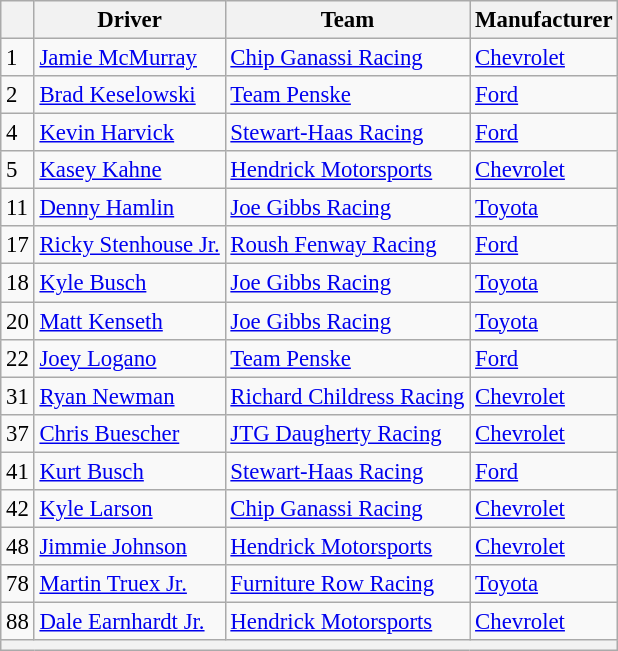<table class="wikitable" style="font-size:95%">
<tr>
<th></th>
<th>Driver</th>
<th>Team</th>
<th>Manufacturer</th>
</tr>
<tr>
<td>1</td>
<td><a href='#'>Jamie McMurray</a></td>
<td><a href='#'>Chip Ganassi Racing</a></td>
<td><a href='#'>Chevrolet</a></td>
</tr>
<tr>
<td>2</td>
<td><a href='#'>Brad Keselowski</a></td>
<td><a href='#'>Team Penske</a></td>
<td><a href='#'>Ford</a></td>
</tr>
<tr>
<td>4</td>
<td><a href='#'>Kevin Harvick</a></td>
<td><a href='#'>Stewart-Haas Racing</a></td>
<td><a href='#'>Ford</a></td>
</tr>
<tr>
<td>5</td>
<td><a href='#'>Kasey Kahne</a></td>
<td><a href='#'>Hendrick Motorsports</a></td>
<td><a href='#'>Chevrolet</a></td>
</tr>
<tr>
<td>11</td>
<td><a href='#'>Denny Hamlin</a></td>
<td><a href='#'>Joe Gibbs Racing</a></td>
<td><a href='#'>Toyota</a></td>
</tr>
<tr>
<td>17</td>
<td><a href='#'>Ricky Stenhouse Jr.</a></td>
<td><a href='#'>Roush Fenway Racing</a></td>
<td><a href='#'>Ford</a></td>
</tr>
<tr>
<td>18</td>
<td><a href='#'>Kyle Busch</a></td>
<td><a href='#'>Joe Gibbs Racing</a></td>
<td><a href='#'>Toyota</a></td>
</tr>
<tr>
<td>20</td>
<td><a href='#'>Matt Kenseth</a></td>
<td><a href='#'>Joe Gibbs Racing</a></td>
<td><a href='#'>Toyota</a></td>
</tr>
<tr>
<td>22</td>
<td><a href='#'>Joey Logano</a></td>
<td><a href='#'>Team Penske</a></td>
<td><a href='#'>Ford</a></td>
</tr>
<tr>
<td>31</td>
<td><a href='#'>Ryan Newman</a></td>
<td><a href='#'>Richard Childress Racing</a></td>
<td><a href='#'>Chevrolet</a></td>
</tr>
<tr>
<td>37</td>
<td><a href='#'>Chris Buescher</a></td>
<td><a href='#'>JTG Daugherty Racing</a></td>
<td><a href='#'>Chevrolet</a></td>
</tr>
<tr>
<td>41</td>
<td><a href='#'>Kurt Busch</a></td>
<td><a href='#'>Stewart-Haas Racing</a></td>
<td><a href='#'>Ford</a></td>
</tr>
<tr>
<td>42</td>
<td><a href='#'>Kyle Larson</a></td>
<td><a href='#'>Chip Ganassi Racing</a></td>
<td><a href='#'>Chevrolet</a></td>
</tr>
<tr>
<td>48</td>
<td><a href='#'>Jimmie Johnson</a></td>
<td><a href='#'>Hendrick Motorsports</a></td>
<td><a href='#'>Chevrolet</a></td>
</tr>
<tr>
<td>78</td>
<td><a href='#'>Martin Truex Jr.</a></td>
<td><a href='#'>Furniture Row Racing</a></td>
<td><a href='#'>Toyota</a></td>
</tr>
<tr>
<td>88</td>
<td><a href='#'>Dale Earnhardt Jr.</a></td>
<td><a href='#'>Hendrick Motorsports</a></td>
<td><a href='#'>Chevrolet</a></td>
</tr>
<tr>
<th colspan="4"></th>
</tr>
</table>
